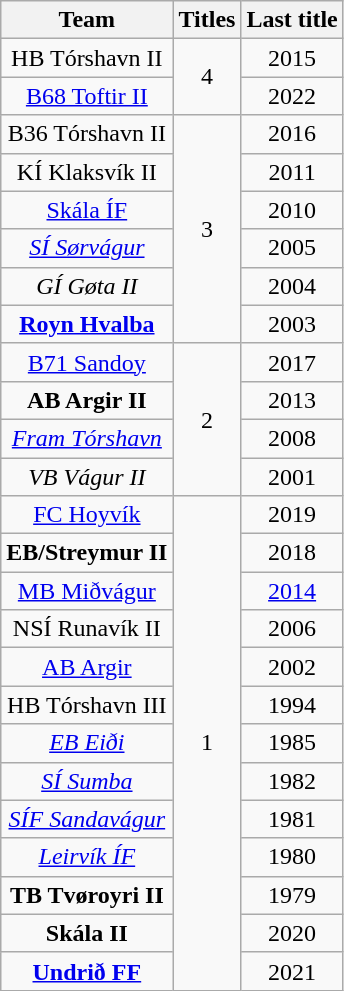<table class="wikitable" style="text-align:center;">
<tr>
<th>Team</th>
<th>Titles</th>
<th>Last title</th>
</tr>
<tr>
<td>HB Tórshavn II</td>
<td rowspan=2>4</td>
<td>2015</td>
</tr>
<tr>
<td><a href='#'>B68 Toftir II</a></td>
<td>2022</td>
</tr>
<tr>
<td>B36 Tórshavn II</td>
<td rowspan=6>3</td>
<td>2016</td>
</tr>
<tr>
<td>KÍ Klaksvík II</td>
<td>2011</td>
</tr>
<tr>
<td><a href='#'>Skála ÍF</a></td>
<td>2010</td>
</tr>
<tr>
<td><em><a href='#'>SÍ Sørvágur</a></em></td>
<td>2005</td>
</tr>
<tr>
<td><em>GÍ Gøta II</em></td>
<td>2004</td>
</tr>
<tr>
<td><strong><a href='#'>Royn Hvalba</a></strong></td>
<td>2003</td>
</tr>
<tr>
<td><a href='#'>B71 Sandoy</a></td>
<td rowspan=4>2</td>
<td>2017</td>
</tr>
<tr>
<td><strong>AB Argir II</strong></td>
<td>2013</td>
</tr>
<tr>
<td><em><a href='#'>Fram Tórshavn</a></em></td>
<td>2008</td>
</tr>
<tr>
<td><em>VB Vágur II</em></td>
<td>2001</td>
</tr>
<tr>
<td><a href='#'>FC Hoyvík</a></td>
<td rowspan=13>1</td>
<td>2019</td>
</tr>
<tr>
<td><strong>EB/Streymur II</strong></td>
<td>2018</td>
</tr>
<tr>
<td><a href='#'>MB Miðvágur</a></td>
<td><a href='#'>2014</a></td>
</tr>
<tr>
<td>NSÍ Runavík II</td>
<td>2006</td>
</tr>
<tr>
<td><a href='#'>AB Argir</a></td>
<td>2002</td>
</tr>
<tr>
<td>HB Tórshavn III</td>
<td>1994</td>
</tr>
<tr>
<td><em><a href='#'>EB Eiði</a></em></td>
<td>1985</td>
</tr>
<tr>
<td><em><a href='#'>SÍ Sumba</a></em></td>
<td>1982</td>
</tr>
<tr>
<td><em><a href='#'>SÍF Sandavágur</a></em></td>
<td>1981</td>
</tr>
<tr>
<td><em><a href='#'>Leirvík ÍF</a></em></td>
<td>1980</td>
</tr>
<tr>
<td><strong>TB Tvøroyri II</strong></td>
<td>1979</td>
</tr>
<tr>
<td><strong>Skála II</strong></td>
<td>2020</td>
</tr>
<tr>
<td><strong><a href='#'>Undrið FF</a></strong></td>
<td>2021</td>
</tr>
</table>
